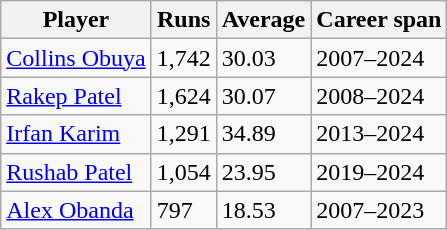<table class="wikitable">
<tr>
<th>Player</th>
<th>Runs</th>
<th>Average</th>
<th>Career span</th>
</tr>
<tr>
<td><a href='#'>Collins Obuya</a></td>
<td>1,742</td>
<td>30.03</td>
<td>2007–2024</td>
</tr>
<tr>
<td><a href='#'>Rakep Patel</a></td>
<td>1,624</td>
<td>30.07</td>
<td>2008–2024</td>
</tr>
<tr>
<td><a href='#'>Irfan Karim</a></td>
<td>1,291</td>
<td>34.89</td>
<td>2013–2024</td>
</tr>
<tr>
<td><a href='#'>Rushab Patel</a></td>
<td>1,054</td>
<td>23.95</td>
<td>2019–2024</td>
</tr>
<tr>
<td><a href='#'>Alex Obanda</a></td>
<td>797</td>
<td>18.53</td>
<td>2007–2023</td>
</tr>
</table>
